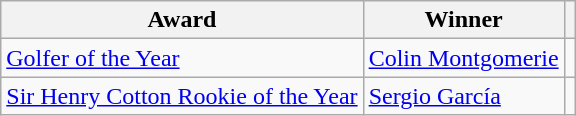<table class="wikitable">
<tr>
<th>Award</th>
<th>Winner</th>
<th></th>
</tr>
<tr>
<td><a href='#'>Golfer of the Year</a></td>
<td> <a href='#'>Colin Montgomerie</a></td>
<td></td>
</tr>
<tr>
<td><a href='#'>Sir Henry Cotton Rookie of the Year</a></td>
<td> <a href='#'>Sergio García</a></td>
<td></td>
</tr>
</table>
